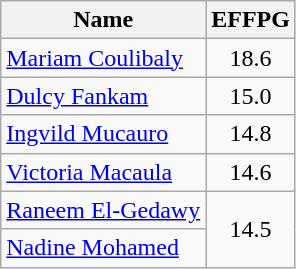<table class="wikitable">
<tr>
<th>Name</th>
<th>EFFPG</th>
</tr>
<tr>
<td> <a href='#'>Mariam Coulibaly</a></td>
<td align=center>18.6</td>
</tr>
<tr>
<td> <a href='#'>Dulcy Fankam</a></td>
<td align=center>15.0</td>
</tr>
<tr>
<td> <a href='#'>Ingvild Mucauro</a></td>
<td align=center>14.8</td>
</tr>
<tr>
<td> <a href='#'>Victoria Macaula</a></td>
<td align=center>14.6</td>
</tr>
<tr>
<td> <a href='#'>Raneem El-Gedawy</a></td>
<td align=center rowspan=2>14.5</td>
</tr>
<tr>
<td> <a href='#'>Nadine Mohamed</a></td>
</tr>
</table>
